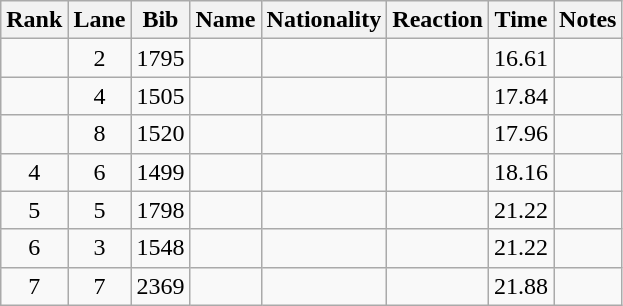<table class="wikitable sortable" style="text-align:center">
<tr>
<th>Rank</th>
<th>Lane</th>
<th>Bib</th>
<th>Name</th>
<th>Nationality</th>
<th>Reaction</th>
<th>Time</th>
<th>Notes</th>
</tr>
<tr>
<td></td>
<td>2</td>
<td>1795</td>
<td align=left></td>
<td align=left></td>
<td></td>
<td>16.61</td>
<td></td>
</tr>
<tr>
<td></td>
<td>4</td>
<td>1505</td>
<td align=left></td>
<td align=left></td>
<td></td>
<td>17.84</td>
<td></td>
</tr>
<tr>
<td></td>
<td>8</td>
<td>1520</td>
<td align=left></td>
<td align=left></td>
<td></td>
<td>17.96</td>
<td></td>
</tr>
<tr>
<td>4</td>
<td>6</td>
<td>1499</td>
<td align=left></td>
<td align=left></td>
<td></td>
<td>18.16</td>
<td></td>
</tr>
<tr>
<td>5</td>
<td>5</td>
<td>1798</td>
<td align=left></td>
<td align=left></td>
<td></td>
<td>21.22</td>
<td></td>
</tr>
<tr>
<td>6</td>
<td>3</td>
<td>1548</td>
<td align=left></td>
<td align=left></td>
<td></td>
<td>21.22</td>
<td></td>
</tr>
<tr>
<td>7</td>
<td>7</td>
<td>2369</td>
<td align=left></td>
<td align=left></td>
<td></td>
<td>21.88</td>
<td></td>
</tr>
</table>
